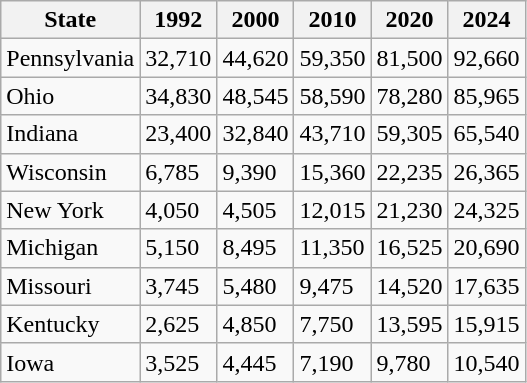<table class="wikitable sortable floatleft">
<tr>
<th data-sort-type="text">State</th>
<th data-sort-type="number">1992</th>
<th data-sort-type="number">2000</th>
<th data-sort-type="number">2010</th>
<th data-sort-type="number">2020</th>
<th data-sort-type="number">2024</th>
</tr>
<tr>
<td style="text-align: left;">Pennsylvania</td>
<td>32,710</td>
<td>44,620</td>
<td>59,350</td>
<td>81,500</td>
<td>92,660</td>
</tr>
<tr>
<td style="text-align: left;">Ohio</td>
<td>34,830</td>
<td>48,545</td>
<td>58,590</td>
<td>78,280</td>
<td>85,965</td>
</tr>
<tr>
<td style="text-align: left;">Indiana</td>
<td>23,400</td>
<td>32,840</td>
<td>43,710</td>
<td>59,305</td>
<td>65,540</td>
</tr>
<tr>
<td style="text-align: left;">Wisconsin</td>
<td>6,785</td>
<td>9,390</td>
<td>15,360</td>
<td>22,235</td>
<td>26,365</td>
</tr>
<tr>
<td style="text-align: left;">New York</td>
<td>4,050</td>
<td>4,505</td>
<td>12,015</td>
<td>21,230</td>
<td>24,325</td>
</tr>
<tr>
<td style="text-align: left;">Michigan</td>
<td>5,150</td>
<td>8,495</td>
<td>11,350</td>
<td>16,525</td>
<td>20,690</td>
</tr>
<tr>
<td style="text-align: left;">Missouri</td>
<td>3,745</td>
<td>5,480</td>
<td>9,475</td>
<td>14,520</td>
<td>17,635</td>
</tr>
<tr>
<td style="text-align: left;">Kentucky</td>
<td>2,625</td>
<td>4,850</td>
<td>7,750</td>
<td>13,595</td>
<td>15,915</td>
</tr>
<tr>
<td style="text-align: left;">Iowa</td>
<td>3,525</td>
<td>4,445</td>
<td>7,190</td>
<td>9,780</td>
<td>10,540</td>
</tr>
</table>
